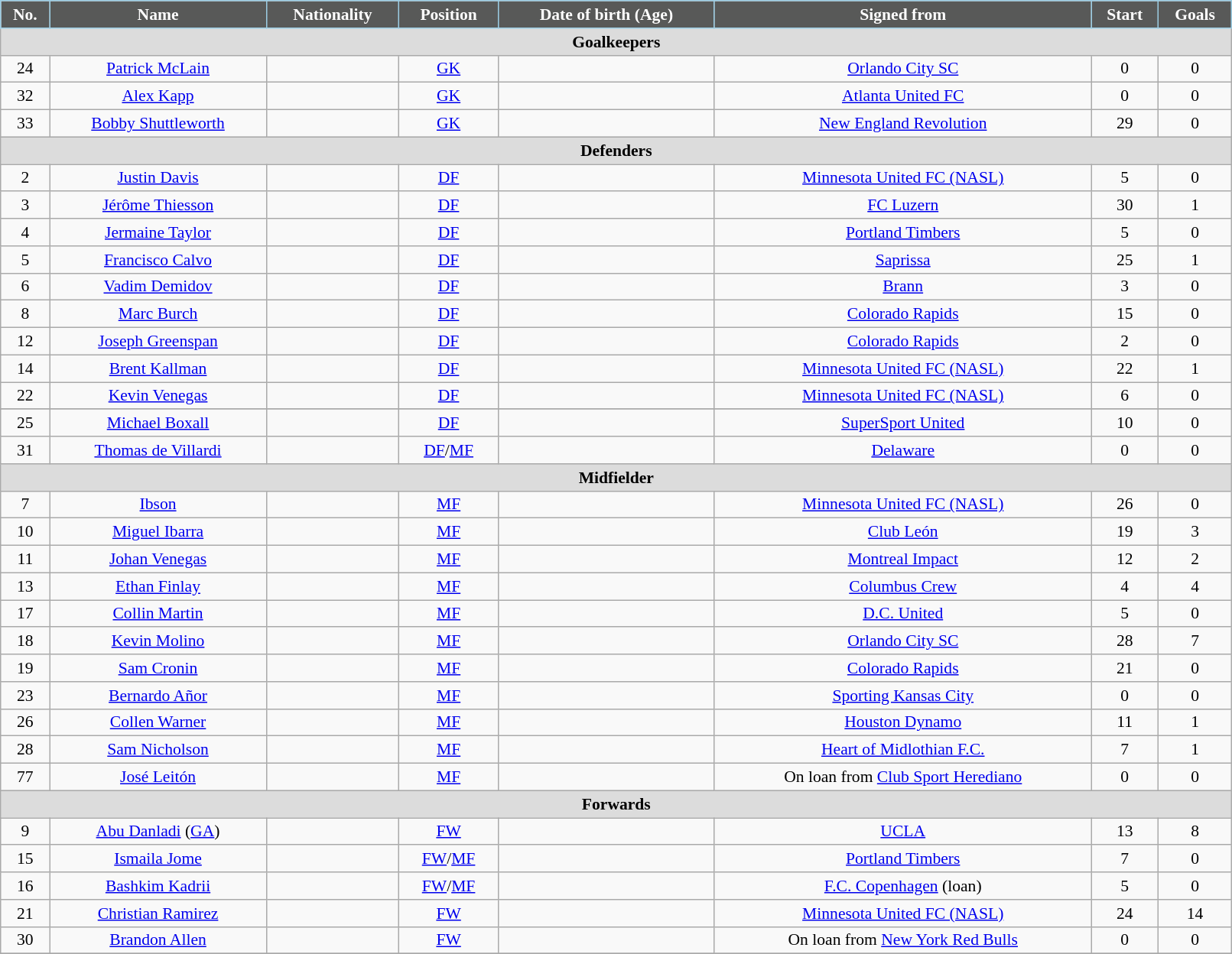<table class="wikitable"  style="text-align:center; font-size:90%; width:85%;">
<tr>
<th style="background:#585958; color:#FFFFFF; border:1px solid #9BCDE4; text-align:center;">No.</th>
<th style="background:#585958; color:#FFFFFF; border:1px solid #9BCDE4; text-align:center;">Name</th>
<th style="background:#585958; color:#FFFFFF; border:1px solid #9BCDE4; text-align:center;">Nationality</th>
<th style="background:#585958; color:#FFFFFF; border:1px solid #9BCDE4; text-align:center;">Position</th>
<th style="background:#585958; color:#FFFFFF; border:1px solid #9BCDE4; text-align:center;">Date of birth (Age)</th>
<th style="background:#585958; color:#FFFFFF; border:1px solid #9BCDE4; text-align:center;">Signed from</th>
<th style="background:#585958; color:#FFFFFF; border:1px solid #9BCDE4; text-align:center;">Start</th>
<th style="background:#585958; color:#FFFFFF; border:1px solid #9BCDE4; text-align:center;">Goals</th>
</tr>
<tr>
<th colspan="11"  style="background:#dcdcdc; text-align:center;">Goalkeepers</th>
</tr>
<tr>
<td>24</td>
<td><a href='#'>Patrick McLain</a></td>
<td></td>
<td><a href='#'>GK</a></td>
<td></td>
<td> <a href='#'>Orlando City SC</a></td>
<td>0</td>
<td>0</td>
</tr>
<tr>
<td>32</td>
<td><a href='#'>Alex Kapp</a></td>
<td></td>
<td><a href='#'>GK</a></td>
<td></td>
<td> <a href='#'>Atlanta United FC</a></td>
<td>0</td>
<td>0</td>
</tr>
<tr>
<td>33</td>
<td><a href='#'>Bobby Shuttleworth</a></td>
<td></td>
<td><a href='#'>GK</a></td>
<td></td>
<td> <a href='#'>New England Revolution</a></td>
<td>29</td>
<td>0</td>
</tr>
<tr>
<th colspan="12"  style="background:#dcdcdc; text-align:center;">Defenders</th>
</tr>
<tr>
<td>2</td>
<td><a href='#'>Justin Davis</a></td>
<td></td>
<td><a href='#'>DF</a></td>
<td></td>
<td> <a href='#'>Minnesota United FC (NASL)</a></td>
<td>5</td>
<td>0</td>
</tr>
<tr>
<td>3</td>
<td><a href='#'>Jérôme Thiesson</a></td>
<td></td>
<td><a href='#'>DF</a></td>
<td></td>
<td> <a href='#'>FC Luzern</a></td>
<td>30</td>
<td>1</td>
</tr>
<tr>
<td>4</td>
<td><a href='#'>Jermaine Taylor</a></td>
<td></td>
<td><a href='#'>DF</a></td>
<td></td>
<td> <a href='#'>Portland Timbers</a></td>
<td>5</td>
<td>0</td>
</tr>
<tr>
<td>5</td>
<td><a href='#'>Francisco Calvo</a></td>
<td></td>
<td><a href='#'>DF</a></td>
<td></td>
<td> <a href='#'>Saprissa</a></td>
<td>25</td>
<td>1</td>
</tr>
<tr>
<td>6</td>
<td><a href='#'>Vadim Demidov</a></td>
<td></td>
<td><a href='#'>DF</a></td>
<td></td>
<td> <a href='#'>Brann</a></td>
<td>3</td>
<td>0</td>
</tr>
<tr>
<td>8</td>
<td><a href='#'>Marc Burch</a></td>
<td></td>
<td><a href='#'>DF</a></td>
<td></td>
<td> <a href='#'>Colorado Rapids</a></td>
<td>15</td>
<td>0</td>
</tr>
<tr>
<td>12</td>
<td><a href='#'>Joseph Greenspan</a></td>
<td></td>
<td><a href='#'>DF</a></td>
<td></td>
<td> <a href='#'>Colorado Rapids</a></td>
<td>2</td>
<td>0</td>
</tr>
<tr>
<td>14</td>
<td><a href='#'>Brent Kallman</a></td>
<td></td>
<td><a href='#'>DF</a></td>
<td></td>
<td> <a href='#'>Minnesota United FC (NASL)</a></td>
<td>22</td>
<td>1</td>
</tr>
<tr>
<td>22</td>
<td><a href='#'>Kevin Venegas</a></td>
<td></td>
<td><a href='#'>DF</a></td>
<td></td>
<td> <a href='#'>Minnesota United FC (NASL)</a></td>
<td>6</td>
<td>0</td>
</tr>
<tr>
</tr>
<tr>
<td>25</td>
<td><a href='#'>Michael Boxall</a></td>
<td></td>
<td><a href='#'>DF</a></td>
<td></td>
<td> <a href='#'>SuperSport United</a></td>
<td>10</td>
<td>0</td>
</tr>
<tr>
<td>31</td>
<td><a href='#'>Thomas de Villardi</a></td>
<td></td>
<td><a href='#'>DF</a>/<a href='#'>MF</a></td>
<td></td>
<td> <a href='#'>Delaware</a></td>
<td>0</td>
<td>0</td>
</tr>
<tr>
<th colspan="11"  style="background:#dcdcdc; text-align:center;">Midfielder</th>
</tr>
<tr>
<td>7</td>
<td><a href='#'>Ibson</a></td>
<td></td>
<td><a href='#'>MF</a></td>
<td></td>
<td> <a href='#'>Minnesota United FC (NASL)</a></td>
<td>26</td>
<td>0</td>
</tr>
<tr>
<td>10</td>
<td><a href='#'>Miguel Ibarra</a></td>
<td></td>
<td><a href='#'>MF</a></td>
<td></td>
<td> <a href='#'>Club León</a></td>
<td>19</td>
<td>3</td>
</tr>
<tr>
<td>11</td>
<td><a href='#'>Johan Venegas</a></td>
<td></td>
<td><a href='#'>MF</a></td>
<td></td>
<td> <a href='#'>Montreal Impact</a></td>
<td>12</td>
<td>2</td>
</tr>
<tr>
<td>13</td>
<td><a href='#'>Ethan Finlay</a></td>
<td></td>
<td><a href='#'>MF</a></td>
<td></td>
<td> <a href='#'>Columbus Crew</a></td>
<td>4</td>
<td>4</td>
</tr>
<tr>
<td>17</td>
<td><a href='#'>Collin Martin</a></td>
<td></td>
<td><a href='#'>MF</a></td>
<td></td>
<td> <a href='#'>D.C. United</a></td>
<td>5</td>
<td>0</td>
</tr>
<tr>
<td>18</td>
<td><a href='#'>Kevin Molino</a></td>
<td></td>
<td><a href='#'>MF</a></td>
<td></td>
<td> <a href='#'>Orlando City SC</a></td>
<td>28</td>
<td>7</td>
</tr>
<tr>
<td>19</td>
<td><a href='#'>Sam Cronin</a></td>
<td></td>
<td><a href='#'>MF</a></td>
<td></td>
<td> <a href='#'>Colorado Rapids</a></td>
<td>21</td>
<td>0</td>
</tr>
<tr>
<td>23</td>
<td><a href='#'>Bernardo Añor</a></td>
<td></td>
<td><a href='#'>MF</a></td>
<td></td>
<td> <a href='#'>Sporting Kansas City</a></td>
<td>0</td>
<td>0</td>
</tr>
<tr>
<td>26</td>
<td><a href='#'>Collen Warner</a></td>
<td></td>
<td><a href='#'>MF</a></td>
<td></td>
<td> <a href='#'>Houston Dynamo</a></td>
<td>11</td>
<td>1</td>
</tr>
<tr>
<td>28</td>
<td><a href='#'>Sam Nicholson</a></td>
<td></td>
<td><a href='#'>MF</a></td>
<td></td>
<td> <a href='#'>Heart of Midlothian F.C.</a></td>
<td>7</td>
<td>1</td>
</tr>
<tr>
<td>77</td>
<td><a href='#'>José Leitón</a></td>
<td></td>
<td><a href='#'>MF</a></td>
<td></td>
<td>On loan from  <a href='#'>Club Sport Herediano</a></td>
<td>0</td>
<td>0</td>
</tr>
<tr>
<th colspan="11"  style="background:#dcdcdc; text-align:center;">Forwards</th>
</tr>
<tr>
<td>9</td>
<td><a href='#'>Abu Danladi</a> (<a href='#'>GA</a>)</td>
<td></td>
<td><a href='#'>FW</a></td>
<td></td>
<td> <a href='#'>UCLA</a></td>
<td>13</td>
<td>8</td>
</tr>
<tr>
<td>15</td>
<td><a href='#'>Ismaila Jome</a></td>
<td></td>
<td><a href='#'>FW</a>/<a href='#'>MF</a></td>
<td></td>
<td> <a href='#'>Portland Timbers</a></td>
<td>7</td>
<td>0</td>
</tr>
<tr>
<td>16</td>
<td><a href='#'>Bashkim Kadrii</a></td>
<td></td>
<td><a href='#'>FW</a>/<a href='#'>MF</a></td>
<td></td>
<td> <a href='#'>F.C. Copenhagen</a> (loan)</td>
<td>5</td>
<td>0</td>
</tr>
<tr>
<td>21</td>
<td><a href='#'>Christian Ramirez</a></td>
<td></td>
<td><a href='#'>FW</a></td>
<td></td>
<td> <a href='#'>Minnesota United FC (NASL)</a></td>
<td>24</td>
<td>14</td>
</tr>
<tr>
<td>30</td>
<td><a href='#'>Brandon Allen</a></td>
<td></td>
<td><a href='#'>FW</a></td>
<td></td>
<td>On loan from  <a href='#'>New York Red Bulls</a></td>
<td>0</td>
<td>0</td>
</tr>
<tr>
</tr>
</table>
